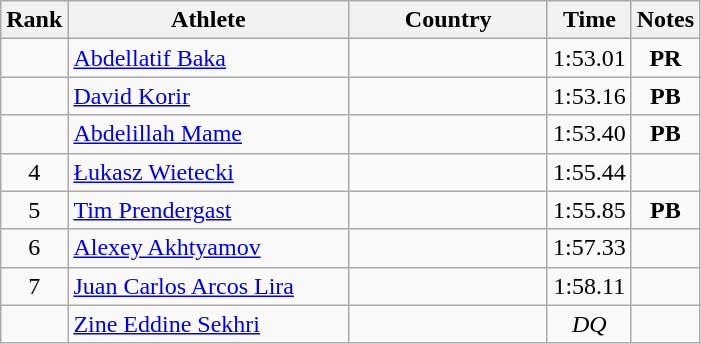<table class="wikitable sortable" style="text-align:center">
<tr>
<th>Rank</th>
<th style="width:180px">Athlete</th>
<th style="width:125px">Country</th>
<th>Time</th>
<th>Notes</th>
</tr>
<tr>
<td></td>
<td style="text-align:left;"><a href='#'>Abdellatif Baka</a></td>
<td style="text-align:left;"></td>
<td>1:53.01</td>
<td><strong>PR</strong></td>
</tr>
<tr>
<td></td>
<td style="text-align:left;"><a href='#'>David Korir</a></td>
<td style="text-align:left;"></td>
<td>1:53.16</td>
<td><strong>PB</strong></td>
</tr>
<tr>
<td></td>
<td style="text-align:left;"><a href='#'>Abdelillah Mame</a></td>
<td style="text-align:left;"></td>
<td>1:53.40</td>
<td><strong>PB</strong></td>
</tr>
<tr>
<td>4</td>
<td style="text-align:left;"><a href='#'>Łukasz Wietecki</a></td>
<td style="text-align:left;"></td>
<td>1:55.44</td>
<td></td>
</tr>
<tr>
<td>5</td>
<td style="text-align:left;"><a href='#'>Tim Prendergast</a></td>
<td style="text-align:left;"></td>
<td>1:55.85</td>
<td><strong>PB</strong></td>
</tr>
<tr>
<td>6</td>
<td style="text-align:left;"><a href='#'>Alexey Akhtyamov</a></td>
<td style="text-align:left;"></td>
<td>1:57.33</td>
<td></td>
</tr>
<tr>
<td>7</td>
<td style="text-align:left;"><a href='#'>Juan Carlos Arcos Lira</a></td>
<td style="text-align:left;"></td>
<td>1:58.11</td>
<td></td>
</tr>
<tr>
<td></td>
<td style="text-align:left;"><a href='#'>Zine Eddine Sekhri</a></td>
<td style="text-align:left;"></td>
<td><em>DQ</em></td>
<td></td>
</tr>
</table>
